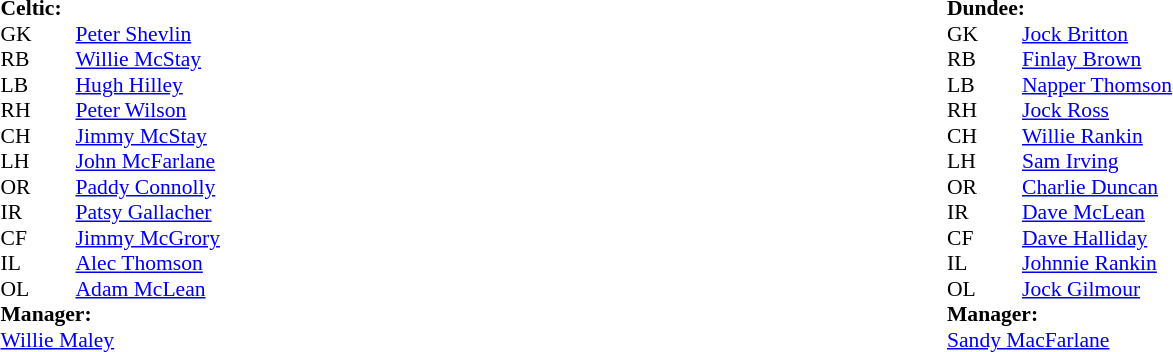<table width="100%">
<tr>
<td valign="top" width="50%"><br><table style="font-size: 90%" cellspacing="0" cellpadding="0">
<tr>
<td colspan="4"><strong>Celtic:</strong></td>
</tr>
<tr>
<th width="25"></th>
<th width="25"></th>
</tr>
<tr>
<td>GK</td>
<td></td>
<td><a href='#'>Peter Shevlin</a></td>
</tr>
<tr>
<td>RB</td>
<td></td>
<td><a href='#'>Willie McStay</a></td>
</tr>
<tr>
<td>LB</td>
<td></td>
<td><a href='#'>Hugh Hilley</a></td>
</tr>
<tr>
<td>RH</td>
<td></td>
<td><a href='#'>Peter Wilson</a></td>
</tr>
<tr>
<td>CH</td>
<td></td>
<td><a href='#'>Jimmy McStay</a></td>
</tr>
<tr>
<td>LH</td>
<td></td>
<td><a href='#'>John McFarlane</a></td>
</tr>
<tr>
<td>OR</td>
<td></td>
<td><a href='#'>Paddy Connolly</a></td>
</tr>
<tr>
<td>IR</td>
<td></td>
<td><a href='#'>Patsy Gallacher</a></td>
</tr>
<tr>
<td>CF</td>
<td></td>
<td><a href='#'>Jimmy McGrory</a></td>
</tr>
<tr>
<td>IL</td>
<td></td>
<td><a href='#'>Alec Thomson</a></td>
</tr>
<tr>
<td>OL</td>
<td></td>
<td><a href='#'>Adam McLean</a></td>
</tr>
<tr>
<td colspan=3><strong>Manager:</strong></td>
</tr>
<tr>
<td colspan=3><a href='#'>Willie Maley</a></td>
</tr>
</table>
</td>
<td valign="top" width="50%"><br><table style="font-size: 90%" cellspacing="0" cellpadding="0">
<tr>
<td colspan="4"><strong>Dundee:</strong></td>
</tr>
<tr>
<th width="25"></th>
<th width="25"></th>
</tr>
<tr>
<td>GK</td>
<td></td>
<td><a href='#'>Jock Britton</a></td>
</tr>
<tr>
<td>RB</td>
<td></td>
<td><a href='#'>Finlay Brown</a></td>
</tr>
<tr>
<td>LB</td>
<td></td>
<td><a href='#'>Napper Thomson</a></td>
</tr>
<tr>
<td>RH</td>
<td></td>
<td><a href='#'>Jock Ross</a></td>
</tr>
<tr>
<td>CH</td>
<td></td>
<td><a href='#'>Willie Rankin</a></td>
</tr>
<tr>
<td>LH</td>
<td></td>
<td><a href='#'>Sam Irving</a></td>
</tr>
<tr>
<td>OR</td>
<td></td>
<td><a href='#'>Charlie Duncan</a></td>
</tr>
<tr>
<td>IR</td>
<td></td>
<td><a href='#'>Dave McLean</a></td>
</tr>
<tr>
<td>CF</td>
<td></td>
<td><a href='#'>Dave Halliday</a></td>
</tr>
<tr>
<td>IL</td>
<td></td>
<td><a href='#'>Johnnie Rankin</a></td>
</tr>
<tr>
<td>OL</td>
<td></td>
<td><a href='#'>Jock Gilmour</a></td>
</tr>
<tr>
<td colspan=3><strong>Manager:</strong></td>
</tr>
<tr>
<td colspan=3><a href='#'>Sandy MacFarlane</a></td>
</tr>
</table>
</td>
</tr>
</table>
